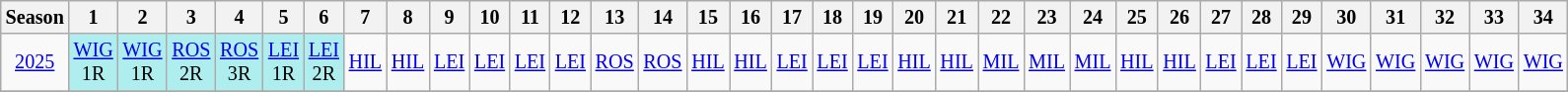<table class="wikitable" style="width:20%; margin:0; font-size:84%">
<tr>
<th>Season</th>
<th>1</th>
<th>2</th>
<th>3</th>
<th>4</th>
<th>5</th>
<th>6</th>
<th>7</th>
<th>8</th>
<th>9</th>
<th>10</th>
<th>11</th>
<th>12</th>
<th>13</th>
<th>14</th>
<th>15</th>
<th>16</th>
<th>17</th>
<th>18</th>
<th>19</th>
<th>20</th>
<th>21</th>
<th>22</th>
<th>23</th>
<th>24</th>
<th>25</th>
<th>26</th>
<th>27</th>
<th>28</th>
<th>29</th>
<th>30</th>
<th>31</th>
<th>32</th>
<th>33</th>
<th>34</th>
</tr>
<tr>
<td style="text-align:center;"background:#efefef;"><a href='#'>2025</a></td>
<td style="text-align:center; background:#afeeee;"><a href='#'>WIG</a><br>1R</td>
<td style="text-align:center; background:#afeeee;"><a href='#'>WIG</a><br>1R</td>
<td style="text-align:center; background:#afeeee;"><a href='#'>ROS</a><br>2R</td>
<td style="text-align:center; background:#afeeee;"><a href='#'>ROS</a><br>3R</td>
<td style="text-align:center; background:#afeeee;"><a href='#'>LEI</a><br>1R</td>
<td style="text-align:center; background:#afeeee;"><a href='#'>LEI</a><br>2R</td>
<td style="text-align:center; background:#;"><a href='#'>HIL</a><br></td>
<td style="text-align:center; background:#;"><a href='#'>HIL</a><br></td>
<td style="text-align:center; background:#;"><a href='#'>LEI</a><br></td>
<td style="text-align:center; background:#;"><a href='#'>LEI</a><br></td>
<td style="text-align:center; background:#;"><a href='#'>LEI</a><br></td>
<td style="text-align:center; background:#;"><a href='#'>LEI</a><br></td>
<td style="text-align:center; background:#;"><a href='#'>ROS</a><br></td>
<td style="text-align:center; background:#;"><a href='#'>ROS</a><br></td>
<td style="text-align:center; background:#;"><a href='#'>HIL</a><br></td>
<td style="text-align:center; background:#;"><a href='#'>HIL</a><br></td>
<td style="text-align:center; background:#;"><a href='#'>LEI</a><br></td>
<td style="text-align:center; background:#;"><a href='#'>LEI</a><br></td>
<td style="text-align:center; background:#;"><a href='#'>LEI</a><br></td>
<td style="text-align:center; background:#;"><a href='#'>HIL</a><br></td>
<td style="text-align:center; background:#;"><a href='#'>HIL</a><br></td>
<td style="text-align:center; background:#;"><a href='#'>MIL</a><br></td>
<td style="text-align:center; background:#;"><a href='#'>MIL</a><br></td>
<td style="text-align:center; background:#;"><a href='#'>MIL</a><br></td>
<td style="text-align:center; background:#;"><a href='#'>HIL</a><br></td>
<td style="text-align:center; background:#;"><a href='#'>HIL</a><br></td>
<td style="text-align:center; background:#;"><a href='#'>LEI</a><br></td>
<td style="text-align:center; background:#;"><a href='#'>LEI</a><br></td>
<td style="text-align:center; background:#;"><a href='#'>LEI</a><br></td>
<td style="text-align:center; background:#;"><a href='#'>WIG</a><br></td>
<td style="text-align:center; background:#;"><a href='#'>WIG</a><br></td>
<td style="text-align:center; background:#;"><a href='#'>WIG</a><br></td>
<td style="text-align:center; background:#;"><a href='#'>WIG</a><br></td>
<td style="text-align:center; background:#;"><a href='#'>WIG</a><br></td>
</tr>
<tr>
</tr>
</table>
